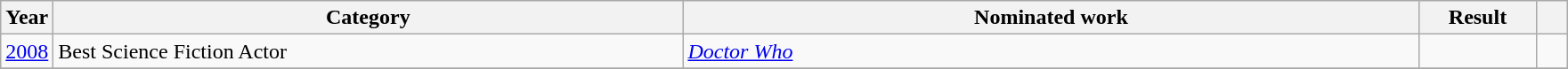<table class=wikitable>
<tr>
<th scope="col" style="width:1em;">Year</th>
<th scope="col" style="width:29em;">Category</th>
<th scope="col" style="width:34em;">Nominated work</th>
<th scope="col" style="width:5em;">Result</th>
<th scope="col" style="width:1em;"></th>
</tr>
<tr>
<td><a href='#'>2008</a></td>
<td>Best Science Fiction Actor</td>
<td><em><a href='#'>Doctor Who</a></em></td>
<td></td>
<td></td>
</tr>
<tr>
</tr>
</table>
